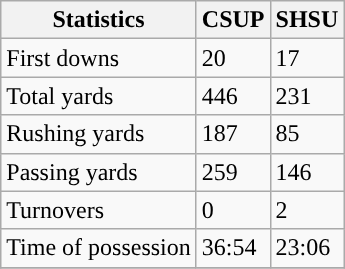<table class="wikitable">
<tr>
<th>Statistics</th>
<th>CSUP</th>
<th>SHSU</th>
</tr>
<tr>
<td>First downs</td>
<td>20</td>
<td>17</td>
</tr>
<tr>
<td>Total yards</td>
<td>446</td>
<td>231</td>
</tr>
<tr>
<td>Rushing yards</td>
<td>187</td>
<td>85</td>
</tr>
<tr>
<td>Passing yards</td>
<td>259</td>
<td>146</td>
</tr>
<tr>
<td>Turnovers</td>
<td>0</td>
<td>2</td>
</tr>
<tr>
<td>Time of possession</td>
<td>36:54</td>
<td>23:06</td>
</tr>
<tr>
</tr>
</table>
